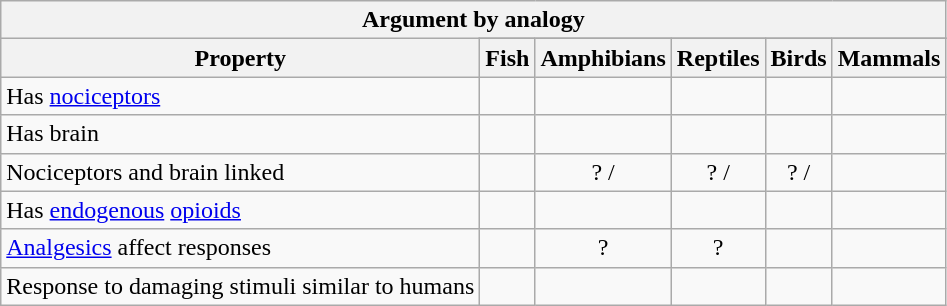<table class="wikitable">
<tr>
<th colspan=10>Argument by analogy</th>
</tr>
<tr>
<th rowspan=2>Property</th>
</tr>
<tr>
<th>Fish</th>
<th>Amphibians</th>
<th>Reptiles</th>
<th>Birds</th>
<th>Mammals</th>
</tr>
<tr>
<td>Has <a href='#'>nociceptors</a></td>
<td align=center></td>
<td align=center></td>
<td align=center></td>
<td align=center></td>
<td align=center></td>
</tr>
<tr>
<td>Has brain</td>
<td align=center></td>
<td align=center></td>
<td align=center></td>
<td align=center></td>
<td align=center></td>
</tr>
<tr>
<td>Nociceptors and brain linked</td>
<td align=center></td>
<td align=center>? / </td>
<td align=center>? / </td>
<td align=center>? / </td>
<td align=center></td>
</tr>
<tr>
<td>Has <a href='#'>endogenous</a> <a href='#'>opioids</a></td>
<td align=center></td>
<td align=center></td>
<td align=center></td>
<td align=center></td>
<td align=center></td>
</tr>
<tr>
<td><a href='#'>Analgesics</a> affect responses</td>
<td align=center></td>
<td align=center>?</td>
<td align=center>?</td>
<td align=center></td>
<td align=center></td>
</tr>
<tr>
<td>Response to damaging stimuli similar to humans</td>
<td align=center></td>
<td align=center></td>
<td align=center></td>
<td align=center></td>
<td align=center></td>
</tr>
</table>
